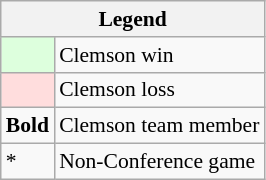<table class="wikitable" style="font-size:90%">
<tr>
<th colspan=2>Legend</th>
</tr>
<tr>
<td style="background:#ddffdd;"> </td>
<td>Clemson win</td>
</tr>
<tr>
<td style="background:#ffdddd;"> </td>
<td>Clemson loss</td>
</tr>
<tr>
<td><strong>Bold</strong></td>
<td>Clemson team member</td>
</tr>
<tr>
<td>*</td>
<td>Non-Conference game</td>
</tr>
</table>
